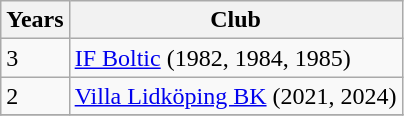<table class="wikitable">
<tr>
<th>Years</th>
<th>Club</th>
</tr>
<tr>
<td>3</td>
<td><a href='#'>IF Boltic</a> (1982, 1984, 1985)</td>
</tr>
<tr>
<td>2</td>
<td><a href='#'>Villa Lidköping BK</a> (2021, 2024)</td>
</tr>
<tr>
</tr>
</table>
